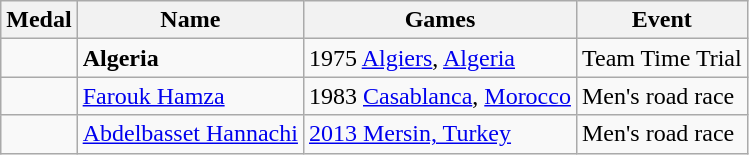<table class="wikitable">
<tr>
<th>Medal</th>
<th>Name</th>
<th>Games</th>
<th>Event</th>
</tr>
<tr>
<td></td>
<td><strong>Algeria</strong></td>
<td>1975  <a href='#'>Algiers</a>, <a href='#'>Algeria</a></td>
<td>Team Time Trial</td>
</tr>
<tr>
<td></td>
<td><a href='#'>Farouk Hamza</a></td>
<td>1983 <a href='#'>Casablanca</a>, <a href='#'>Morocco</a></td>
<td>Men's road race</td>
</tr>
<tr>
<td></td>
<td><a href='#'>Abdelbasset Hannachi</a></td>
<td> <a href='#'>2013 Mersin, Turkey</a></td>
<td>Men's road race</td>
</tr>
</table>
